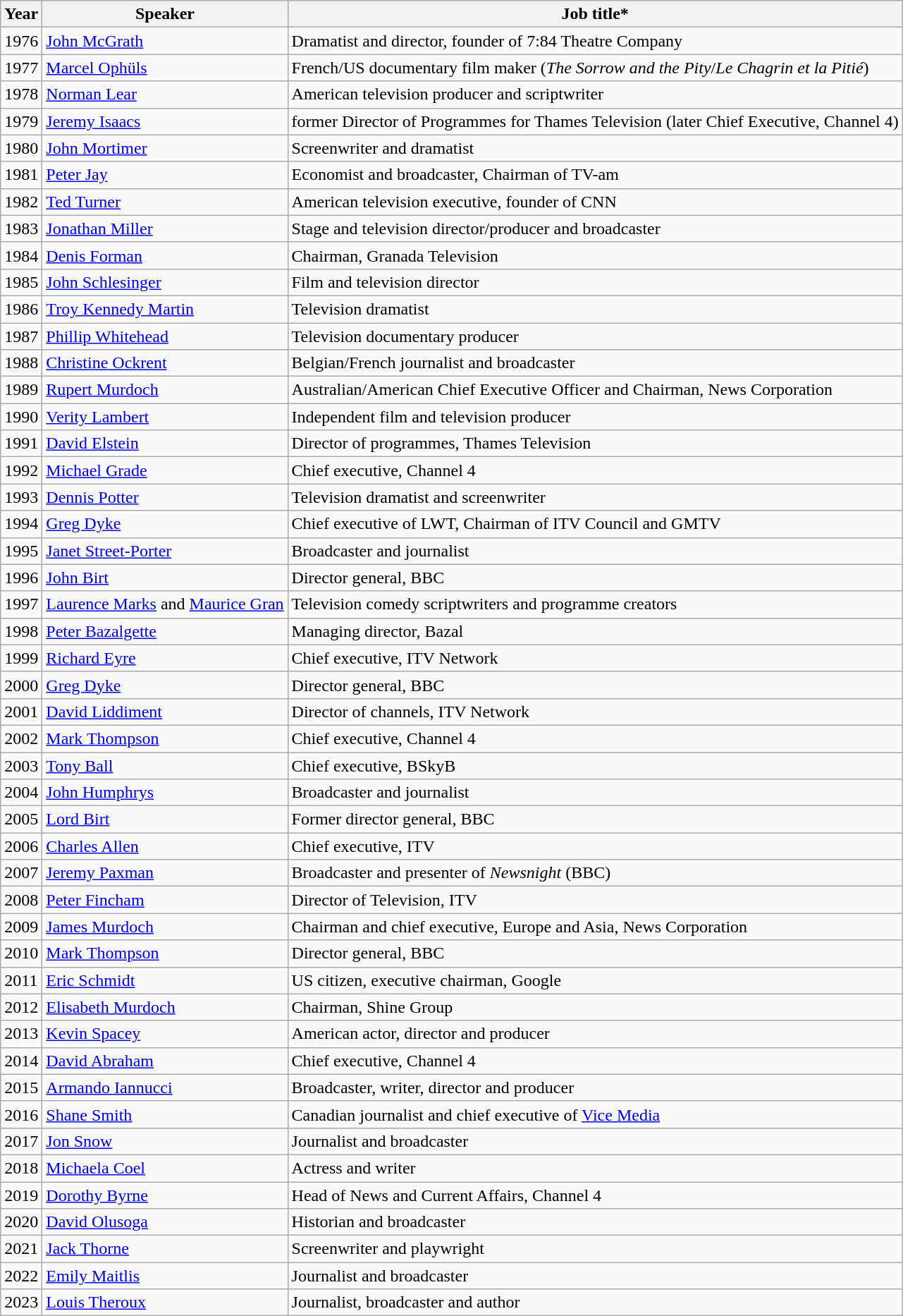<table class="wikitable">
<tr>
<th>Year</th>
<th>Speaker</th>
<th>Job title*</th>
</tr>
<tr>
<td>1976</td>
<td><a href='#'>John McGrath</a></td>
<td>Dramatist and director, founder of 7:84 Theatre Company</td>
</tr>
<tr>
<td>1977</td>
<td><a href='#'>Marcel Ophüls</a></td>
<td>French/US documentary film maker (<em>The Sorrow and the Pity</em>/<em>Le Chagrin et la Pitié</em>)</td>
</tr>
<tr>
<td>1978</td>
<td><a href='#'>Norman Lear</a></td>
<td>American television producer and scriptwriter</td>
</tr>
<tr>
<td>1979</td>
<td><a href='#'>Jeremy Isaacs</a></td>
<td>former Director of Programmes for Thames Television  (later Chief Executive, Channel 4)</td>
</tr>
<tr>
<td>1980</td>
<td><a href='#'>John Mortimer</a></td>
<td>Screenwriter and dramatist</td>
</tr>
<tr>
<td>1981</td>
<td><a href='#'>Peter Jay</a></td>
<td>Economist and broadcaster, Chairman of TV-am</td>
</tr>
<tr>
<td>1982</td>
<td><a href='#'>Ted Turner</a></td>
<td>American television executive, founder of CNN</td>
</tr>
<tr>
<td>1983</td>
<td><a href='#'>Jonathan Miller</a></td>
<td>Stage and television director/producer and broadcaster</td>
</tr>
<tr>
<td>1984</td>
<td><a href='#'>Denis Forman</a></td>
<td>Chairman, Granada Television</td>
</tr>
<tr>
<td>1985</td>
<td><a href='#'>John Schlesinger</a></td>
<td>Film and television director</td>
</tr>
<tr>
<td>1986</td>
<td><a href='#'>Troy Kennedy Martin</a></td>
<td>Television dramatist</td>
</tr>
<tr>
<td>1987</td>
<td><a href='#'>Phillip Whitehead</a></td>
<td>Television documentary producer</td>
</tr>
<tr>
<td>1988</td>
<td><a href='#'>Christine Ockrent</a></td>
<td>Belgian/French journalist and broadcaster</td>
</tr>
<tr>
<td>1989</td>
<td><a href='#'>Rupert Murdoch</a></td>
<td>Australian/American Chief Executive Officer and Chairman, News Corporation</td>
</tr>
<tr>
<td>1990</td>
<td><a href='#'>Verity Lambert</a></td>
<td>Independent film and television producer</td>
</tr>
<tr>
<td>1991</td>
<td><a href='#'>David Elstein</a></td>
<td>Director of programmes, Thames Television</td>
</tr>
<tr>
<td>1992</td>
<td><a href='#'>Michael Grade</a></td>
<td>Chief executive, Channel 4</td>
</tr>
<tr>
<td>1993</td>
<td><a href='#'>Dennis Potter</a></td>
<td>Television dramatist and screenwriter</td>
</tr>
<tr>
<td>1994</td>
<td><a href='#'>Greg Dyke</a></td>
<td>Chief executive of LWT, Chairman of ITV Council and GMTV</td>
</tr>
<tr>
<td>1995</td>
<td><a href='#'>Janet Street-Porter</a></td>
<td>Broadcaster and journalist</td>
</tr>
<tr>
<td>1996</td>
<td><a href='#'>John Birt</a></td>
<td>Director general, BBC</td>
</tr>
<tr>
<td>1997</td>
<td><a href='#'>Laurence Marks</a> and <a href='#'>Maurice Gran</a></td>
<td>Television comedy scriptwriters and programme creators</td>
</tr>
<tr>
<td>1998</td>
<td><a href='#'>Peter Bazalgette</a></td>
<td>Managing director, Bazal</td>
</tr>
<tr>
<td>1999</td>
<td><a href='#'>Richard Eyre</a></td>
<td>Chief executive, ITV Network</td>
</tr>
<tr>
<td>2000</td>
<td><a href='#'>Greg Dyke</a></td>
<td>Director general, BBC</td>
</tr>
<tr>
<td>2001</td>
<td><a href='#'>David Liddiment</a></td>
<td>Director of channels, ITV Network</td>
</tr>
<tr>
<td>2002</td>
<td><a href='#'>Mark Thompson</a></td>
<td>Chief executive, Channel 4</td>
</tr>
<tr>
<td>2003</td>
<td><a href='#'>Tony Ball</a></td>
<td>Chief executive, BSkyB</td>
</tr>
<tr>
<td>2004</td>
<td><a href='#'>John Humphrys</a></td>
<td>Broadcaster and journalist</td>
</tr>
<tr>
<td>2005</td>
<td><a href='#'>Lord Birt</a></td>
<td>Former director general, BBC</td>
</tr>
<tr>
<td>2006</td>
<td><a href='#'>Charles Allen</a></td>
<td>Chief executive, ITV</td>
</tr>
<tr>
<td>2007</td>
<td><a href='#'>Jeremy Paxman</a></td>
<td>Broadcaster and presenter of <em>Newsnight</em> (BBC)</td>
</tr>
<tr>
<td>2008</td>
<td><a href='#'>Peter Fincham</a></td>
<td>Director of Television, ITV</td>
</tr>
<tr>
<td>2009</td>
<td><a href='#'>James Murdoch</a></td>
<td>Chairman and chief executive, Europe and Asia, News Corporation</td>
</tr>
<tr>
<td>2010</td>
<td><a href='#'>Mark Thompson</a></td>
<td>Director general, BBC</td>
</tr>
<tr>
<td>2011</td>
<td><a href='#'>Eric Schmidt</a></td>
<td>US citizen, executive chairman, Google</td>
</tr>
<tr>
<td>2012</td>
<td><a href='#'>Elisabeth Murdoch</a></td>
<td>Chairman, Shine Group</td>
</tr>
<tr>
<td>2013</td>
<td><a href='#'>Kevin Spacey</a></td>
<td>American actor, director and producer</td>
</tr>
<tr>
<td>2014</td>
<td><a href='#'>David Abraham</a></td>
<td>Chief executive, Channel 4</td>
</tr>
<tr>
<td>2015</td>
<td><a href='#'>Armando Iannucci</a></td>
<td>Broadcaster, writer, director and producer</td>
</tr>
<tr>
<td>2016</td>
<td><a href='#'>Shane Smith</a></td>
<td>Canadian journalist and chief executive of <a href='#'>Vice Media</a></td>
</tr>
<tr>
<td>2017</td>
<td><a href='#'>Jon Snow</a></td>
<td>Journalist and broadcaster</td>
</tr>
<tr>
<td>2018</td>
<td><a href='#'>Michaela Coel</a></td>
<td>Actress and writer</td>
</tr>
<tr>
<td>2019</td>
<td><a href='#'>Dorothy Byrne</a></td>
<td>Head of News and Current Affairs, Channel 4</td>
</tr>
<tr>
<td>2020</td>
<td><a href='#'>David Olusoga</a></td>
<td>Historian and broadcaster</td>
</tr>
<tr>
<td>2021</td>
<td><a href='#'>Jack Thorne</a></td>
<td>Screenwriter and playwright</td>
</tr>
<tr>
<td>2022</td>
<td><a href='#'>Emily Maitlis</a></td>
<td>Journalist and broadcaster</td>
</tr>
<tr>
<td>2023</td>
<td><a href='#'>Louis Theroux</a></td>
<td>Journalist, broadcaster and author</td>
</tr>
</table>
